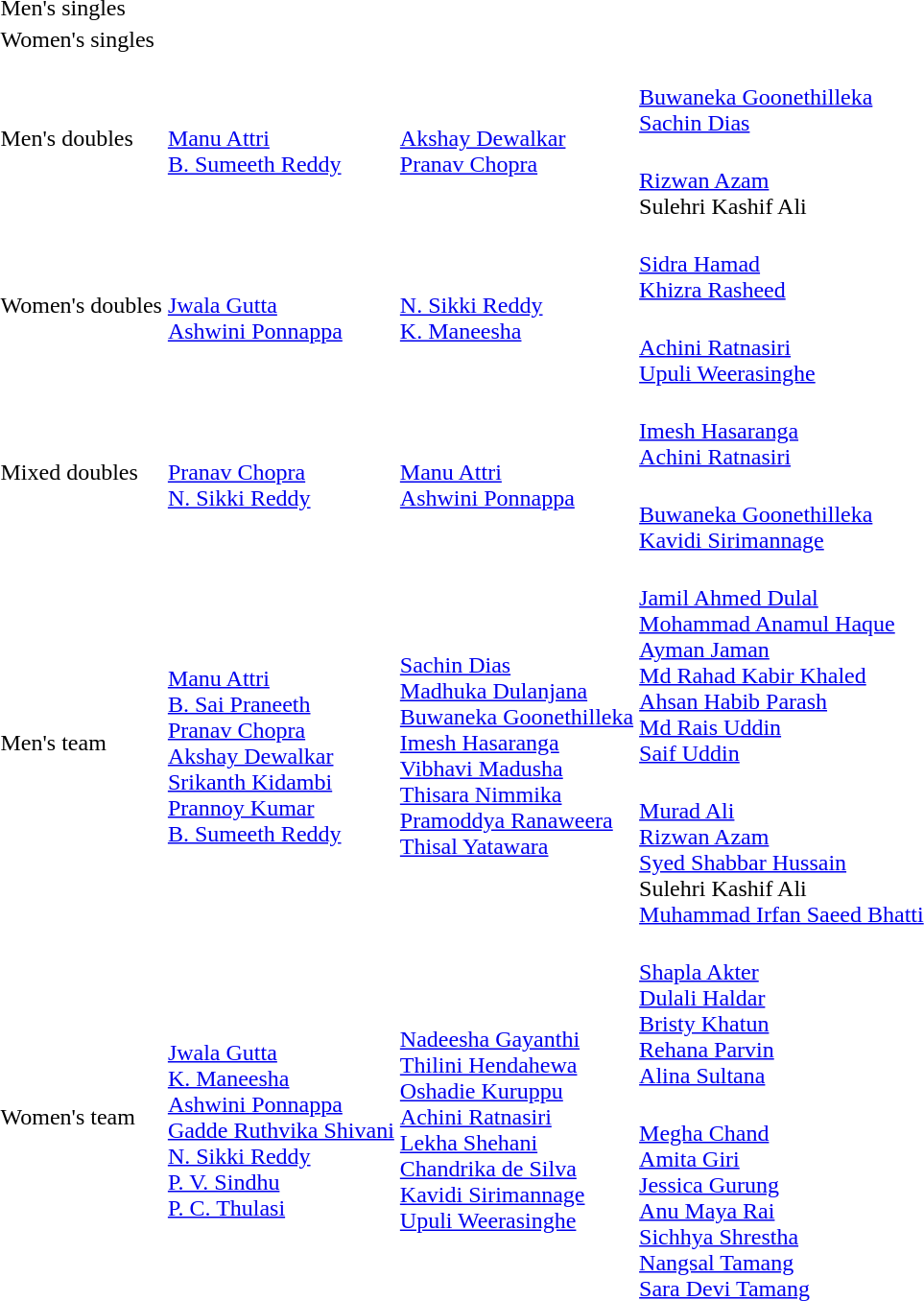<table>
<tr>
<td rowspan=2>Men's singles</td>
<td rowspan=2></td>
<td rowspan=2></td>
<td></td>
</tr>
<tr>
<td></td>
</tr>
<tr>
<td rowspan=2>Women's singles</td>
<td rowspan=2></td>
<td rowspan=2></td>
<td></td>
</tr>
<tr>
<td></td>
</tr>
<tr>
<td rowspan=2>Men's doubles</td>
<td rowspan=2><br><a href='#'>Manu Attri</a><br><a href='#'>B. Sumeeth Reddy</a></td>
<td rowspan=2><br><a href='#'>Akshay Dewalkar</a><br><a href='#'>Pranav Chopra</a></td>
<td><br><a href='#'>Buwaneka Goonethilleka</a><br><a href='#'>Sachin Dias</a></td>
</tr>
<tr>
<td><br><a href='#'>Rizwan Azam</a><br>Sulehri Kashif Ali</td>
</tr>
<tr>
<td rowspan=2>Women's doubles</td>
<td rowspan=2><br><a href='#'>Jwala Gutta</a><br><a href='#'>Ashwini Ponnappa</a></td>
<td rowspan=2><br><a href='#'>N. Sikki Reddy</a><br><a href='#'>K. Maneesha</a></td>
<td><br><a href='#'>Sidra Hamad</a><br><a href='#'>Khizra Rasheed</a></td>
</tr>
<tr>
<td><br><a href='#'>Achini Ratnasiri</a><br><a href='#'>Upuli Weerasinghe</a></td>
</tr>
<tr>
<td rowspan=2>Mixed doubles</td>
<td rowspan=2><br><a href='#'>Pranav Chopra</a><br><a href='#'>N. Sikki Reddy</a></td>
<td rowspan=2><br><a href='#'>Manu Attri</a><br><a href='#'>Ashwini Ponnappa</a></td>
<td><br><a href='#'>Imesh Hasaranga</a><br><a href='#'>Achini Ratnasiri</a></td>
</tr>
<tr>
<td><br><a href='#'>Buwaneka Goonethilleka</a><br><a href='#'>Kavidi Sirimannage</a></td>
</tr>
<tr>
<td rowspan=2>Men's team<br></td>
<td rowspan=2><br><a href='#'>Manu Attri</a><br><a href='#'>B. Sai Praneeth</a><br><a href='#'>Pranav Chopra</a><br><a href='#'>Akshay Dewalkar</a><br><a href='#'>Srikanth Kidambi</a><br><a href='#'>Prannoy Kumar</a><br><a href='#'>B. Sumeeth Reddy</a></td>
<td rowspan=2><br><a href='#'>Sachin Dias</a><br><a href='#'>Madhuka Dulanjana</a><br><a href='#'>Buwaneka Goonethilleka</a><br><a href='#'>Imesh Hasaranga</a><br><a href='#'>Vibhavi Madusha</a><br><a href='#'>Thisara Nimmika</a><br><a href='#'>Pramoddya Ranaweera</a><br><a href='#'>Thisal Yatawara</a></td>
<td><br><a href='#'>Jamil Ahmed Dulal</a><br><a href='#'>Mohammad Anamul Haque</a><br><a href='#'>Ayman Jaman</a><br><a href='#'>Md Rahad Kabir Khaled</a><br><a href='#'>Ahsan Habib Parash</a><br><a href='#'>Md Rais Uddin</a><br><a href='#'>Saif Uddin</a></td>
</tr>
<tr>
<td><br><a href='#'>Murad Ali</a><br><a href='#'>Rizwan Azam</a><br><a href='#'>Syed Shabbar Hussain</a><br>Sulehri Kashif Ali<br><a href='#'>Muhammad Irfan Saeed Bhatti</a></td>
</tr>
<tr>
<td rowspan=2>Women's team<br></td>
<td rowspan=2><br><a href='#'>Jwala Gutta</a><br><a href='#'>K. Maneesha</a><br><a href='#'>Ashwini Ponnappa</a><br><a href='#'>Gadde Ruthvika Shivani</a><br><a href='#'>N. Sikki Reddy</a><br><a href='#'>P. V. Sindhu</a><br><a href='#'>P. C. Thulasi</a></td>
<td rowspan=2><br><a href='#'>Nadeesha Gayanthi</a><br><a href='#'>Thilini Hendahewa</a><br><a href='#'>Oshadie Kuruppu</a><br><a href='#'>Achini Ratnasiri</a><br><a href='#'>Lekha Shehani</a><br><a href='#'>Chandrika de Silva</a><br><a href='#'>Kavidi Sirimannage</a><br><a href='#'>Upuli Weerasinghe</a></td>
<td><br><a href='#'>Shapla Akter</a><br><a href='#'>Dulali Haldar</a><br><a href='#'>Bristy Khatun</a><br><a href='#'>Rehana Parvin</a><br><a href='#'>Alina Sultana</a></td>
</tr>
<tr>
<td><br><a href='#'>Megha Chand</a><br><a href='#'>Amita Giri</a><br><a href='#'>Jessica Gurung</a><br><a href='#'>Anu Maya Rai</a><br><a href='#'>Sichhya Shrestha</a><br><a href='#'>Nangsal Tamang</a><br><a href='#'>Sara Devi Tamang</a></td>
</tr>
</table>
